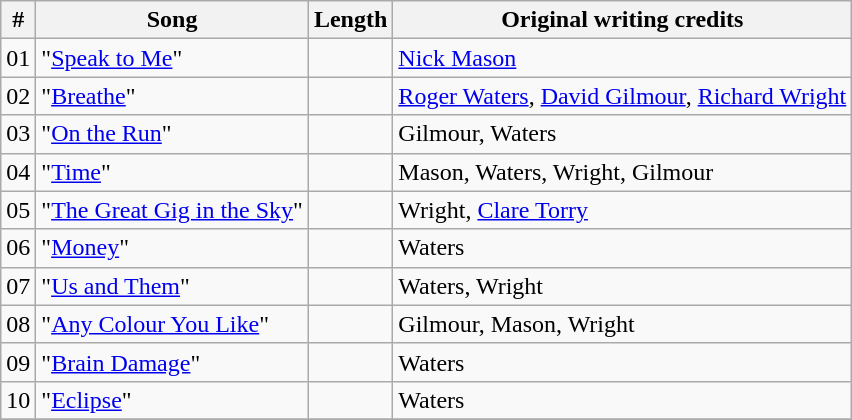<table class="wikitable">
<tr>
<th>#</th>
<th>Song</th>
<th>Length</th>
<th>Original writing credits</th>
</tr>
<tr>
<td>01</td>
<td>"<a href='#'>Speak to Me</a>"</td>
<td></td>
<td><a href='#'>Nick Mason</a></td>
</tr>
<tr>
<td>02</td>
<td>"<a href='#'>Breathe</a>"</td>
<td></td>
<td><a href='#'>Roger Waters</a>, <a href='#'>David Gilmour</a>, <a href='#'>Richard Wright</a></td>
</tr>
<tr>
<td>03</td>
<td>"<a href='#'>On the Run</a>"</td>
<td></td>
<td>Gilmour, Waters</td>
</tr>
<tr>
<td>04</td>
<td>"<a href='#'>Time</a>"</td>
<td></td>
<td>Mason, Waters, Wright, Gilmour</td>
</tr>
<tr>
<td>05</td>
<td>"<a href='#'>The Great Gig in the Sky</a>"</td>
<td></td>
<td>Wright, <a href='#'>Clare Torry</a></td>
</tr>
<tr>
<td>06</td>
<td>"<a href='#'>Money</a>"</td>
<td></td>
<td>Waters</td>
</tr>
<tr>
<td>07</td>
<td>"<a href='#'>Us and Them</a>"</td>
<td></td>
<td>Waters, Wright</td>
</tr>
<tr>
<td>08</td>
<td>"<a href='#'>Any Colour You Like</a>"</td>
<td></td>
<td>Gilmour, Mason, Wright</td>
</tr>
<tr>
<td>09</td>
<td>"<a href='#'>Brain Damage</a>"</td>
<td></td>
<td>Waters</td>
</tr>
<tr>
<td>10</td>
<td>"<a href='#'>Eclipse</a>"</td>
<td></td>
<td>Waters</td>
</tr>
<tr>
</tr>
</table>
